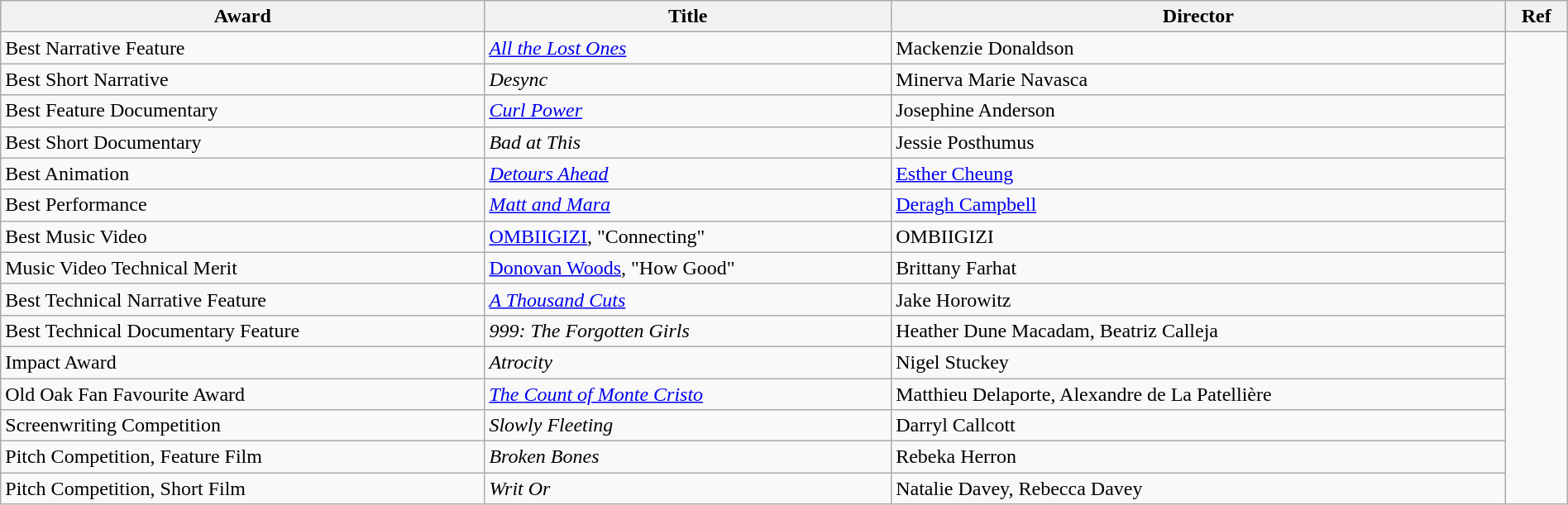<table class="wikitable" width=100%>
<tr>
<th>Award</th>
<th>Title</th>
<th>Director</th>
<th>Ref</th>
</tr>
<tr>
<td>Best Narrative Feature</td>
<td><em><a href='#'>All the Lost Ones</a></em></td>
<td>Mackenzie Donaldson</td>
<td rowspan=15></td>
</tr>
<tr>
<td>Best Short Narrative</td>
<td><em>Desync</em></td>
<td>Minerva Marie Navasca</td>
</tr>
<tr>
<td>Best Feature Documentary</td>
<td><em><a href='#'>Curl Power</a></em></td>
<td>Josephine Anderson</td>
</tr>
<tr>
<td>Best Short Documentary</td>
<td><em>Bad at This</em></td>
<td>Jessie Posthumus</td>
</tr>
<tr>
<td>Best Animation</td>
<td><em><a href='#'>Detours Ahead</a></em></td>
<td><a href='#'>Esther Cheung</a></td>
</tr>
<tr>
<td>Best Performance</td>
<td><em><a href='#'>Matt and Mara</a></em></td>
<td><a href='#'>Deragh Campbell</a></td>
</tr>
<tr>
<td>Best Music Video</td>
<td><a href='#'>OMBIIGIZI</a>, "Connecting"</td>
<td>OMBIIGIZI</td>
</tr>
<tr>
<td>Music Video Technical Merit</td>
<td><a href='#'>Donovan Woods</a>, "How Good"</td>
<td>Brittany Farhat</td>
</tr>
<tr>
<td>Best Technical Narrative Feature</td>
<td><em><a href='#'>A Thousand Cuts</a></em></td>
<td>Jake Horowitz</td>
</tr>
<tr>
<td>Best Technical Documentary Feature</td>
<td><em>999: The Forgotten Girls</em></td>
<td>Heather Dune Macadam, Beatriz Calleja</td>
</tr>
<tr>
<td>Impact Award</td>
<td><em>Atrocity</em></td>
<td>Nigel Stuckey</td>
</tr>
<tr>
<td>Old Oak Fan Favourite Award</td>
<td><em><a href='#'>The Count of Monte Cristo</a></em></td>
<td>Matthieu Delaporte, Alexandre de La Patellière</td>
</tr>
<tr>
<td>Screenwriting Competition</td>
<td><em>Slowly Fleeting</em></td>
<td>Darryl Callcott</td>
</tr>
<tr>
<td>Pitch Competition, Feature Film</td>
<td><em>Broken Bones</em></td>
<td>Rebeka Herron</td>
</tr>
<tr>
<td>Pitch Competition, Short Film</td>
<td><em>Writ Or</em></td>
<td>Natalie Davey, Rebecca Davey</td>
</tr>
</table>
